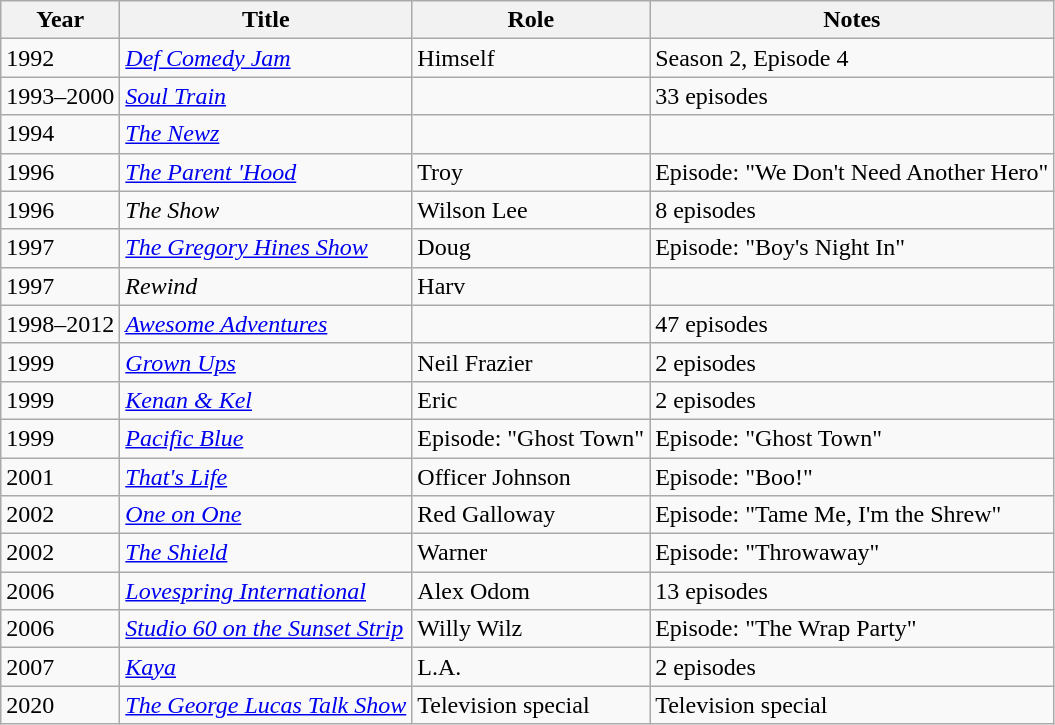<table class="wikitable sortable">
<tr>
<th>Year</th>
<th>Title</th>
<th>Role</th>
<th>Notes</th>
</tr>
<tr>
<td>1992</td>
<td><em><a href='#'>Def Comedy Jam</a></em></td>
<td>Himself</td>
<td>Season 2, Episode 4</td>
</tr>
<tr>
<td>1993–2000</td>
<td><em><a href='#'>Soul Train</a></em></td>
<td></td>
<td>33 episodes</td>
</tr>
<tr>
<td>1994</td>
<td><em><a href='#'>The Newz</a></em></td>
<td></td>
<td></td>
</tr>
<tr>
<td>1996</td>
<td><em><a href='#'>The Parent 'Hood</a></em></td>
<td>Troy</td>
<td>Episode: "We Don't Need Another Hero"</td>
</tr>
<tr>
<td>1996</td>
<td><em>The Show</em></td>
<td>Wilson Lee</td>
<td>8 episodes</td>
</tr>
<tr>
<td>1997</td>
<td><em><a href='#'>The Gregory Hines Show</a></em></td>
<td>Doug</td>
<td>Episode: "Boy's Night In"</td>
</tr>
<tr>
<td>1997</td>
<td><em>Rewind</em></td>
<td>Harv</td>
<td></td>
</tr>
<tr>
<td>1998–2012</td>
<td><em><a href='#'>Awesome Adventures</a></em></td>
<td></td>
<td>47 episodes</td>
</tr>
<tr>
<td>1999</td>
<td><a href='#'><em>Grown Ups</em></a></td>
<td>Neil Frazier</td>
<td>2 episodes</td>
</tr>
<tr>
<td>1999</td>
<td><em><a href='#'>Kenan & Kel</a></em></td>
<td>Eric</td>
<td>2 episodes</td>
</tr>
<tr>
<td>1999</td>
<td><a href='#'><em>Pacific Blue</em></a></td>
<td>Episode: "Ghost Town"</td>
<td>Episode: "Ghost Town"</td>
</tr>
<tr>
<td>2001</td>
<td><a href='#'><em>That's Life</em></a></td>
<td>Officer Johnson</td>
<td>Episode: "Boo!"</td>
</tr>
<tr>
<td>2002</td>
<td><a href='#'><em>One on One</em></a></td>
<td>Red Galloway</td>
<td>Episode: "Tame Me, I'm the Shrew"</td>
</tr>
<tr>
<td>2002</td>
<td><em><a href='#'>The Shield</a></em></td>
<td>Warner</td>
<td>Episode: "Throwaway"</td>
</tr>
<tr>
<td>2006</td>
<td><em><a href='#'>Lovespring International</a></em></td>
<td>Alex Odom</td>
<td>13 episodes</td>
</tr>
<tr>
<td>2006</td>
<td><em><a href='#'>Studio 60 on the Sunset Strip</a></em></td>
<td>Willy Wilz</td>
<td>Episode: "The Wrap Party"</td>
</tr>
<tr>
<td>2007</td>
<td><a href='#'><em>Kaya</em></a></td>
<td>L.A.</td>
<td>2 episodes</td>
</tr>
<tr>
<td>2020</td>
<td><em><a href='#'>The George Lucas Talk Show</a></em></td>
<td>Television special</td>
<td>Television special</td>
</tr>
</table>
